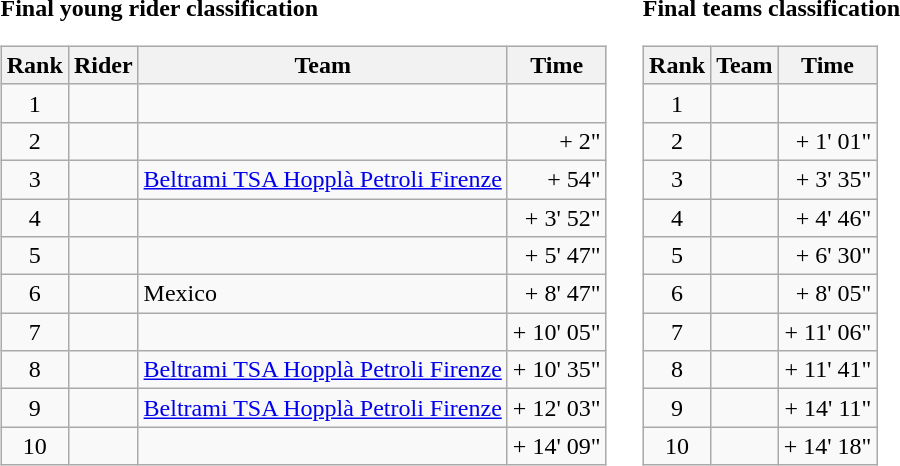<table>
<tr>
<td><strong>Final young rider classification</strong><br><table class="wikitable">
<tr>
<th scope="col">Rank</th>
<th scope="col">Rider</th>
<th scope="col">Team</th>
<th scope="col">Time</th>
</tr>
<tr>
<td style="text-align:center;">1</td>
<td> </td>
<td></td>
<td style="text-align:right;"></td>
</tr>
<tr>
<td style="text-align:center;">2</td>
<td></td>
<td></td>
<td style="text-align:right;">+ 2"</td>
</tr>
<tr>
<td style="text-align:center;">3</td>
<td></td>
<td><a href='#'>Beltrami TSA Hopplà Petroli Firenze</a></td>
<td style="text-align:right;">+ 54"</td>
</tr>
<tr>
<td style="text-align:center;">4</td>
<td></td>
<td></td>
<td style="text-align:right;">+ 3' 52"</td>
</tr>
<tr>
<td style="text-align:center;">5</td>
<td></td>
<td></td>
<td style="text-align:right;">+ 5' 47"</td>
</tr>
<tr>
<td style="text-align:center;">6</td>
<td></td>
<td>Mexico</td>
<td style="text-align:right;">+ 8' 47"</td>
</tr>
<tr>
<td style="text-align:center;">7</td>
<td></td>
<td></td>
<td style="text-align:right;">+ 10' 05"</td>
</tr>
<tr>
<td style="text-align:center;">8</td>
<td></td>
<td><a href='#'>Beltrami TSA Hopplà Petroli Firenze</a></td>
<td style="text-align:right;">+ 10' 35"</td>
</tr>
<tr>
<td style="text-align:center;">9</td>
<td></td>
<td><a href='#'>Beltrami TSA Hopplà Petroli Firenze</a></td>
<td style="text-align:right;">+ 12' 03"</td>
</tr>
<tr>
<td style="text-align:center;">10</td>
<td></td>
<td></td>
<td style="text-align:right;">+ 14' 09"</td>
</tr>
</table>
</td>
<td></td>
<td><strong>Final teams classification</strong><br><table class="wikitable">
<tr>
<th scope="col">Rank</th>
<th scope="col">Team</th>
<th scope="col">Time</th>
</tr>
<tr>
<td style="text-align:center;">1</td>
<td></td>
<td style="text-align:right;"></td>
</tr>
<tr>
<td style="text-align:center;">2</td>
<td></td>
<td style="text-align:right;">+ 1' 01"</td>
</tr>
<tr>
<td style="text-align:center;">3</td>
<td></td>
<td style="text-align:right;">+ 3' 35"</td>
</tr>
<tr>
<td style="text-align:center;">4</td>
<td></td>
<td style="text-align:right;">+ 4' 46"</td>
</tr>
<tr>
<td style="text-align:center;">5</td>
<td></td>
<td style="text-align:right;">+ 6' 30"</td>
</tr>
<tr>
<td style="text-align:center;">6</td>
<td></td>
<td style="text-align:right;">+ 8' 05"</td>
</tr>
<tr>
<td style="text-align:center;">7</td>
<td></td>
<td style="text-align:right;">+ 11' 06"</td>
</tr>
<tr>
<td style="text-align:center;">8</td>
<td></td>
<td style="text-align:right;">+ 11' 41"</td>
</tr>
<tr>
<td style="text-align:center;">9</td>
<td></td>
<td style="text-align:right;">+ 14' 11"</td>
</tr>
<tr>
<td style="text-align:center;">10</td>
<td></td>
<td style="text-align:right;">+ 14' 18"</td>
</tr>
</table>
</td>
</tr>
</table>
